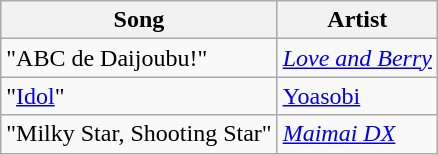<table class="wikitable sortable" style="border-collapse:collapse;">
<tr>
<th scope="col">Song</th>
<th scope="col">Artist</th>
</tr>
<tr>
<td scope="row">"ABC de Daijoubu!"</td>
<td><em><a href='#'>Love and Berry</a></em></td>
</tr>
<tr>
<td scope="row">"<a href='#'>Idol</a>"</td>
<td><a href='#'>Yoasobi</a></td>
</tr>
<tr>
<td scope="row">"Milky Star, Shooting Star"</td>
<td><em><a href='#'>Maimai DX</a></em></td>
</tr>
</table>
